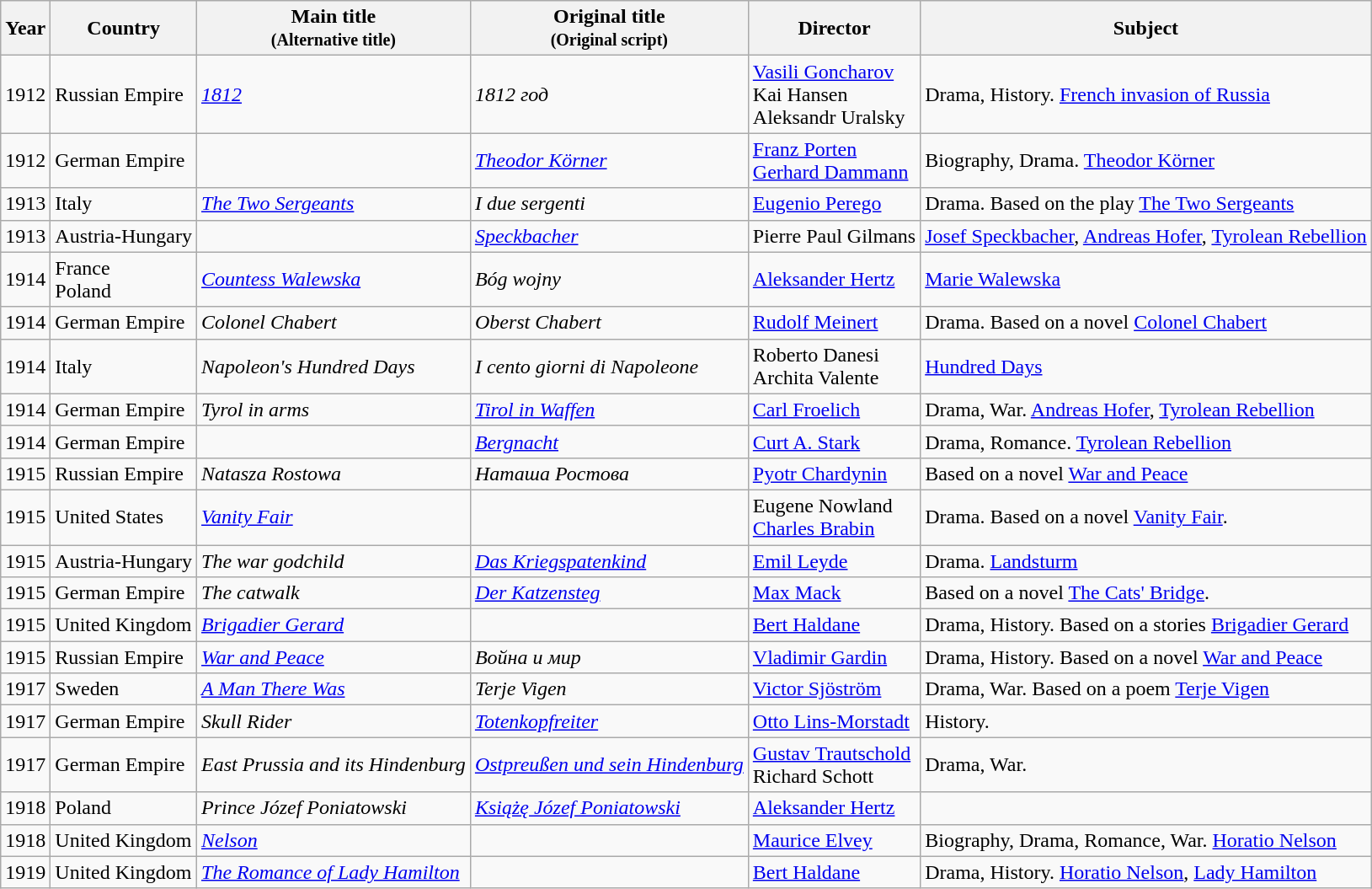<table class="wikitable sortable">
<tr>
<th>Year</th>
<th>Country</th>
<th class="unsortable">Main title<br><small>(Alternative title)</small></th>
<th class="unsortable">Original title<br><small>(Original script)</small></th>
<th>Director</th>
<th class="unsortable">Subject</th>
</tr>
<tr>
<td>1912</td>
<td>Russian Empire</td>
<td><em><a href='#'>1812</a></em></td>
<td><em>1812 год</em></td>
<td><a href='#'>Vasili Goncharov</a><br>Kai Hansen<br>Aleksandr Uralsky</td>
<td>Drama, History. <a href='#'>French invasion of Russia</a></td>
</tr>
<tr>
<td>1912</td>
<td>German Empire</td>
<td></td>
<td><em><a href='#'>Theodor Körner</a></em></td>
<td><a href='#'>Franz Porten</a><br><a href='#'>Gerhard Dammann</a></td>
<td>Biography, Drama. <a href='#'>Theodor Körner</a></td>
</tr>
<tr>
<td>1913</td>
<td>Italy</td>
<td><em><a href='#'>The Two Sergeants</a></em></td>
<td><em>I due sergenti</em></td>
<td><a href='#'>Eugenio Perego</a></td>
<td>Drama. Based on the play <a href='#'>The Two Sergeants</a></td>
</tr>
<tr>
<td>1913</td>
<td>Austria-Hungary</td>
<td></td>
<td><em><a href='#'>Speckbacher</a></em></td>
<td>Pierre Paul Gilmans</td>
<td><a href='#'>Josef Speckbacher</a>, <a href='#'>Andreas Hofer</a>, <a href='#'>Tyrolean Rebellion</a></td>
</tr>
<tr>
<td>1914</td>
<td>France<br>Poland</td>
<td><em><a href='#'>Countess Walewska</a></em></td>
<td><em>Bóg wojny</em></td>
<td><a href='#'>Aleksander Hertz</a></td>
<td><a href='#'>Marie Walewska</a></td>
</tr>
<tr>
<td>1914</td>
<td>German Empire</td>
<td><em>Colonel Chabert</em></td>
<td><em>Oberst Chabert</em></td>
<td><a href='#'>Rudolf Meinert</a></td>
<td>Drama. Based on a novel <a href='#'>Colonel Chabert</a></td>
</tr>
<tr>
<td>1914</td>
<td>Italy</td>
<td><em>Napoleon's Hundred Days</em></td>
<td><em>I cento giorni di Napoleone</em></td>
<td>Roberto Danesi<br>Archita Valente</td>
<td><a href='#'>Hundred Days</a></td>
</tr>
<tr>
<td>1914</td>
<td>German Empire</td>
<td><em>Tyrol in arms</em></td>
<td><em><a href='#'>Tirol in Waffen</a></em></td>
<td><a href='#'>Carl Froelich</a></td>
<td>Drama, War. <a href='#'>Andreas Hofer</a>, <a href='#'>Tyrolean Rebellion</a></td>
</tr>
<tr>
<td>1914</td>
<td>German Empire</td>
<td></td>
<td><em><a href='#'>Bergnacht</a></em></td>
<td><a href='#'>Curt A. Stark</a></td>
<td>Drama, Romance. <a href='#'>Tyrolean Rebellion</a></td>
</tr>
<tr>
<td>1915</td>
<td>Russian Empire</td>
<td><em>Natasza Rostowa</em></td>
<td><em>Наташа Ростова</em></td>
<td><a href='#'>Pyotr Chardynin</a></td>
<td>Based on a novel <a href='#'>War and Peace</a></td>
</tr>
<tr>
<td>1915</td>
<td>United States</td>
<td><em><a href='#'>Vanity Fair</a></em></td>
<td></td>
<td>Eugene Nowland<br><a href='#'>Charles Brabin</a></td>
<td>Drama. Based on a novel <a href='#'>Vanity Fair</a>.</td>
</tr>
<tr>
<td>1915</td>
<td>Austria-Hungary</td>
<td><em>The war godchild</em></td>
<td><em><a href='#'>Das Kriegspatenkind</a></em></td>
<td><a href='#'>Emil Leyde</a></td>
<td>Drama. <a href='#'>Landsturm</a></td>
</tr>
<tr>
<td>1915</td>
<td>German Empire</td>
<td><em>The catwalk</em></td>
<td><em><a href='#'>Der Katzensteg</a></em></td>
<td><a href='#'>Max Mack</a></td>
<td>Based on a novel <a href='#'>The Cats' Bridge</a>.</td>
</tr>
<tr>
<td>1915</td>
<td>United Kingdom</td>
<td><em><a href='#'>Brigadier Gerard</a></em></td>
<td></td>
<td><a href='#'>Bert Haldane</a></td>
<td>Drama, History. Based on a stories <a href='#'>Brigadier Gerard</a></td>
</tr>
<tr>
<td>1915</td>
<td>Russian Empire</td>
<td><em><a href='#'>War and Peace</a></em></td>
<td><em>Война и мир</em></td>
<td><a href='#'>Vladimir Gardin</a></td>
<td>Drama, History. Based on a novel <a href='#'>War and Peace</a></td>
</tr>
<tr>
<td>1917</td>
<td>Sweden</td>
<td><em><a href='#'>A Man There Was</a></em></td>
<td><em>Terje Vigen</em></td>
<td><a href='#'>Victor Sjöström</a></td>
<td>Drama, War. Based on a poem <a href='#'>Terje Vigen</a></td>
</tr>
<tr>
<td>1917</td>
<td>German Empire</td>
<td><em>Skull Rider</em></td>
<td><em><a href='#'>Totenkopfreiter</a></em></td>
<td><a href='#'>Otto Lins-Morstadt</a></td>
<td>History.</td>
</tr>
<tr>
<td>1917</td>
<td>German Empire</td>
<td><em>East Prussia and its Hindenburg</em></td>
<td><em><a href='#'>Ostpreußen und sein Hindenburg</a></em></td>
<td><a href='#'>Gustav Trautschold</a><br>Richard Schott</td>
<td>Drama, War.</td>
</tr>
<tr>
<td>1918</td>
<td>Poland</td>
<td><em>Prince Józef Poniatowski</em></td>
<td><em><a href='#'>Książę Józef Poniatowski</a></em></td>
<td><a href='#'>Aleksander Hertz</a></td>
<td></td>
</tr>
<tr>
<td>1918</td>
<td>United Kingdom</td>
<td><em><a href='#'>Nelson</a></em></td>
<td></td>
<td><a href='#'>Maurice Elvey</a></td>
<td>Biography, Drama, Romance, War. <a href='#'>Horatio Nelson</a></td>
</tr>
<tr>
<td>1919</td>
<td>United Kingdom</td>
<td><em><a href='#'>The Romance of Lady Hamilton</a></em></td>
<td></td>
<td><a href='#'>Bert Haldane</a></td>
<td>Drama, History. <a href='#'>Horatio Nelson</a>, <a href='#'>Lady Hamilton</a></td>
</tr>
</table>
